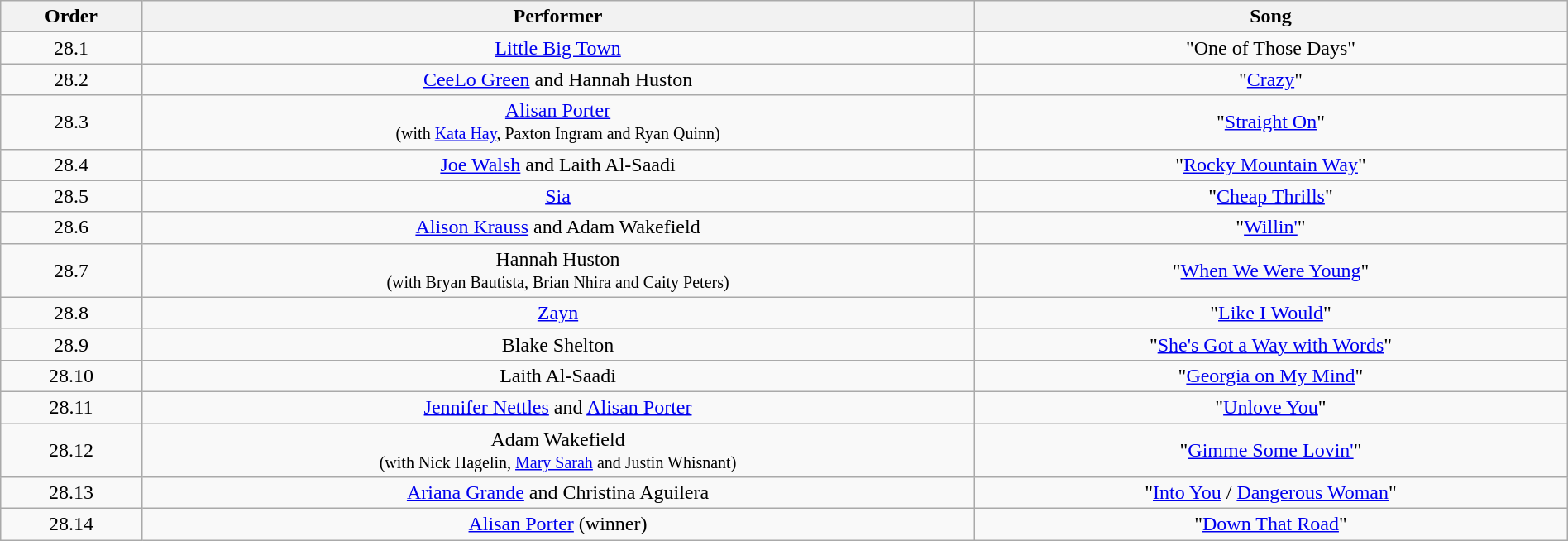<table class="wikitable" style="text-align:center; width:100%;">
<tr>
<th>Order</th>
<th>Performer</th>
<th>Song</th>
</tr>
<tr>
<td>28.1</td>
<td><a href='#'>Little Big Town</a></td>
<td>"One of Those Days"</td>
</tr>
<tr>
<td>28.2</td>
<td><a href='#'>CeeLo Green</a> and Hannah Huston</td>
<td>"<a href='#'>Crazy</a>"</td>
</tr>
<tr>
<td>28.3</td>
<td><a href='#'>Alisan Porter</a> <br><small>(with <a href='#'>Kata Hay</a>, Paxton Ingram and Ryan Quinn)</small></td>
<td>"<a href='#'>Straight On</a>"</td>
</tr>
<tr>
<td>28.4</td>
<td><a href='#'>Joe Walsh</a> and Laith Al-Saadi</td>
<td>"<a href='#'>Rocky Mountain Way</a>"</td>
</tr>
<tr>
<td>28.5</td>
<td><a href='#'>Sia</a></td>
<td>"<a href='#'>Cheap Thrills</a>"</td>
</tr>
<tr>
<td>28.6</td>
<td><a href='#'>Alison Krauss</a> and Adam Wakefield</td>
<td>"<a href='#'>Willin'</a>"</td>
</tr>
<tr>
<td>28.7</td>
<td>Hannah Huston <br><small>(with Bryan Bautista, Brian Nhira and Caity Peters)</small></td>
<td>"<a href='#'>When We Were Young</a>"</td>
</tr>
<tr>
<td>28.8</td>
<td><a href='#'>Zayn</a></td>
<td>"<a href='#'>Like I Would</a>"</td>
</tr>
<tr>
<td>28.9</td>
<td>Blake Shelton</td>
<td>"<a href='#'>She's Got a Way with Words</a>"</td>
</tr>
<tr>
<td>28.10</td>
<td>Laith Al-Saadi <br><small></small></td>
<td>"<a href='#'>Georgia on My Mind</a>"</td>
</tr>
<tr>
<td>28.11</td>
<td><a href='#'>Jennifer Nettles</a> and <a href='#'>Alisan Porter</a></td>
<td>"<a href='#'>Unlove You</a>"</td>
</tr>
<tr>
<td>28.12</td>
<td>Adam Wakefield <br><small>(with Nick Hagelin, <a href='#'>Mary Sarah</a> and Justin Whisnant)</small></td>
<td>"<a href='#'>Gimme Some Lovin'</a>"</td>
</tr>
<tr>
<td>28.13</td>
<td><a href='#'>Ariana Grande</a> and Christina Aguilera</td>
<td>"<a href='#'>Into You</a> / <a href='#'>Dangerous Woman</a>"</td>
</tr>
<tr>
<td>28.14</td>
<td><a href='#'>Alisan Porter</a> (winner)</td>
<td>"<a href='#'>Down That Road</a>"</td>
</tr>
</table>
